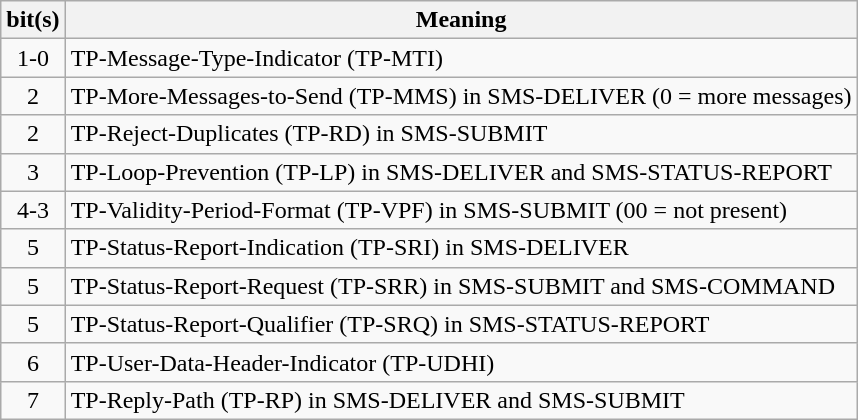<table class="wikitable" style="text-align:left">
<tr>
<th>bit(s)</th>
<th>Meaning</th>
</tr>
<tr>
<td style="text-align:center;">1-0</td>
<td>TP-Message-Type-Indicator (TP-MTI)</td>
</tr>
<tr>
<td style="text-align:center;">2</td>
<td>TP-More-Messages-to-Send (TP-MMS) in SMS-DELIVER (0 = more messages)</td>
</tr>
<tr>
<td style="text-align:center;">2</td>
<td>TP-Reject-Duplicates (TP-RD) in SMS-SUBMIT</td>
</tr>
<tr>
<td style="text-align:center;">3</td>
<td>TP-Loop-Prevention (TP-LP) in SMS-DELIVER and SMS-STATUS-REPORT</td>
</tr>
<tr>
<td style="text-align:center;">4-3</td>
<td>TP-Validity-Period-Format (TP-VPF) in SMS-SUBMIT (00 = not present)</td>
</tr>
<tr>
<td style="text-align:center;">5</td>
<td>TP-Status-Report-Indication (TP-SRI) in SMS-DELIVER</td>
</tr>
<tr>
<td style="text-align:center;">5</td>
<td>TP-Status-Report-Request (TP-SRR) in SMS-SUBMIT and SMS-COMMAND</td>
</tr>
<tr>
<td style="text-align:center;">5</td>
<td>TP-Status-Report-Qualifier (TP-SRQ) in SMS-STATUS-REPORT</td>
</tr>
<tr>
<td style="text-align:center;">6</td>
<td>TP-User-Data-Header-Indicator (TP-UDHI)</td>
</tr>
<tr>
<td style="text-align:center;">7</td>
<td>TP-Reply-Path (TP-RP) in SMS-DELIVER and SMS-SUBMIT</td>
</tr>
</table>
